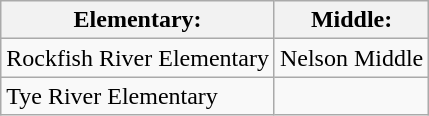<table class="wikitable">
<tr>
<th>Elementary:</th>
<th>Middle:</th>
</tr>
<tr>
<td>Rockfish River Elementary</td>
<td>Nelson Middle</td>
</tr>
<tr>
<td>Tye River Elementary</td>
<td></td>
</tr>
</table>
